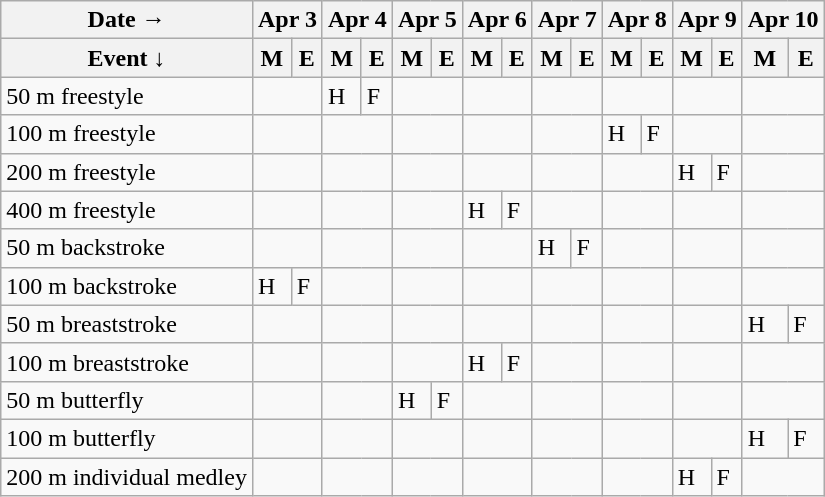<table class="wikitable swimming-schedule floatleft">
<tr>
<th>Date →</th>
<th colspan="2">Apr 3</th>
<th colspan="2">Apr 4</th>
<th colspan="2">Apr 5</th>
<th colspan="2">Apr 6</th>
<th colspan="2">Apr 7</th>
<th colspan="2">Apr 8</th>
<th colspan="2">Apr 9</th>
<th colspan="2">Apr 10</th>
</tr>
<tr>
<th>Event   ↓</th>
<th>M</th>
<th>E</th>
<th>M</th>
<th>E</th>
<th>M</th>
<th>E</th>
<th>M</th>
<th>E</th>
<th>M</th>
<th>E</th>
<th>M</th>
<th>E</th>
<th>M</th>
<th>E</th>
<th>M</th>
<th>E</th>
</tr>
<tr>
<td class="event">50 m freestyle</td>
<td colspan=2></td>
<td class="heats">H</td>
<td class="final">F</td>
<td colspan=2></td>
<td colspan=2></td>
<td colspan=2></td>
<td colspan=2></td>
<td colspan=2></td>
<td colspan=2></td>
</tr>
<tr>
<td class="event">100 m freestyle</td>
<td colspan=2></td>
<td colspan=2></td>
<td colspan=2></td>
<td colspan=2></td>
<td colspan=2></td>
<td class="heats">H</td>
<td class="final">F</td>
<td colspan=2></td>
<td colspan=2></td>
</tr>
<tr>
<td class="event">200 m freestyle</td>
<td colspan=2></td>
<td colspan=2></td>
<td colspan=2></td>
<td colspan=2></td>
<td colspan=2></td>
<td colspan=2></td>
<td class="heats">H</td>
<td class="final">F</td>
<td colspan=2></td>
</tr>
<tr>
<td class="event">400 m freestyle</td>
<td colspan=2></td>
<td colspan=2></td>
<td colspan=2></td>
<td class="heats">H</td>
<td class="final">F</td>
<td colspan=2></td>
<td colspan=2></td>
<td colspan=2></td>
<td colspan=2></td>
</tr>
<tr>
<td class="event">50 m backstroke</td>
<td colspan=2></td>
<td colspan=2></td>
<td colspan=2></td>
<td colspan=2></td>
<td class="heats">H</td>
<td class="final">F</td>
<td colspan=2></td>
<td colspan=2></td>
<td colspan=2></td>
</tr>
<tr>
<td class="event">100 m backstroke</td>
<td class="heats">H</td>
<td class="final">F</td>
<td colspan=2></td>
<td colspan=2></td>
<td colspan=2></td>
<td colspan=2></td>
<td colspan=2></td>
<td colspan=2></td>
<td colspan=2></td>
</tr>
<tr>
<td class="event">50 m breaststroke</td>
<td colspan=2></td>
<td colspan=2></td>
<td colspan=2></td>
<td colspan=2></td>
<td colspan=2></td>
<td colspan=2></td>
<td colspan=2></td>
<td class="heats">H</td>
<td class="final">F</td>
</tr>
<tr>
<td class="event">100 m breaststroke</td>
<td colspan=2></td>
<td colspan=2></td>
<td colspan=2></td>
<td class="heats">H</td>
<td class="final">F</td>
<td colspan=2></td>
<td colspan=2></td>
<td colspan=2></td>
<td colspan=2></td>
</tr>
<tr>
<td class="event">50 m butterfly</td>
<td colspan=2></td>
<td colspan=2></td>
<td class="heats">H</td>
<td class="final">F</td>
<td colspan=2></td>
<td colspan=2></td>
<td colspan=2></td>
<td colspan=2></td>
<td colspan=2></td>
</tr>
<tr>
<td class="event">100 m butterfly</td>
<td colspan=2></td>
<td colspan=2></td>
<td colspan=2></td>
<td colspan=2></td>
<td colspan=2></td>
<td colspan=2></td>
<td colspan=2></td>
<td class="heats">H</td>
<td class="final">F</td>
</tr>
<tr>
<td class="event">200 m individual medley</td>
<td colspan=2></td>
<td colspan=2></td>
<td colspan=2></td>
<td colspan=2></td>
<td colspan=2></td>
<td colspan=2></td>
<td class="heats">H</td>
<td class="final">F</td>
<td colspan=2></td>
</tr>
</table>
